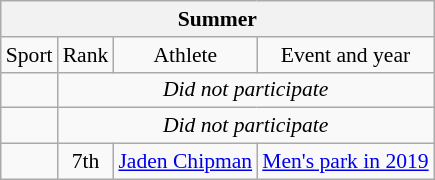<table class="wikitable" style="text-align:center; font-size:90%;">
<tr>
<th colspan=4>Summer</th>
</tr>
<tr>
<td>Sport</td>
<td>Rank</td>
<td>Athlete</td>
<td>Event and year</td>
</tr>
<tr>
<td></td>
<td colspan=3><em>Did not participate</em></td>
</tr>
<tr>
<td></td>
<td colspan=3><em>Did not participate</em></td>
</tr>
<tr>
<td></td>
<td>7th</td>
<td><a href='#'>Jaden Chipman</a></td>
<td><a href='#'>Men's park in 2019</a></td>
</tr>
</table>
